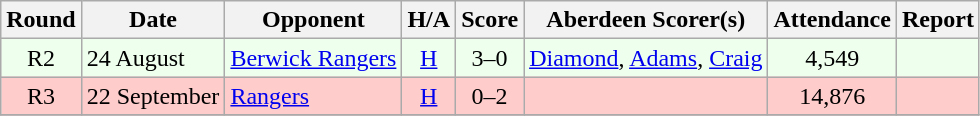<table class="wikitable" style="text-align:center">
<tr>
<th>Round</th>
<th>Date</th>
<th>Opponent</th>
<th>H/A</th>
<th>Score</th>
<th>Aberdeen Scorer(s)</th>
<th>Attendance</th>
<th>Report</th>
</tr>
<tr bgcolor=#EEFFEE>
<td>R2</td>
<td align=left>24 August</td>
<td align=left><a href='#'>Berwick Rangers</a></td>
<td><a href='#'>H</a></td>
<td>3–0</td>
<td align=left><a href='#'>Diamond</a>, <a href='#'>Adams</a>, <a href='#'>Craig</a></td>
<td>4,549</td>
<td></td>
</tr>
<tr bgcolor=#FFCCCC>
<td>R3</td>
<td align=left>22 September</td>
<td align=left><a href='#'>Rangers</a></td>
<td><a href='#'>H</a></td>
<td>0–2</td>
<td align=left></td>
<td>14,876</td>
<td></td>
</tr>
<tr>
</tr>
</table>
